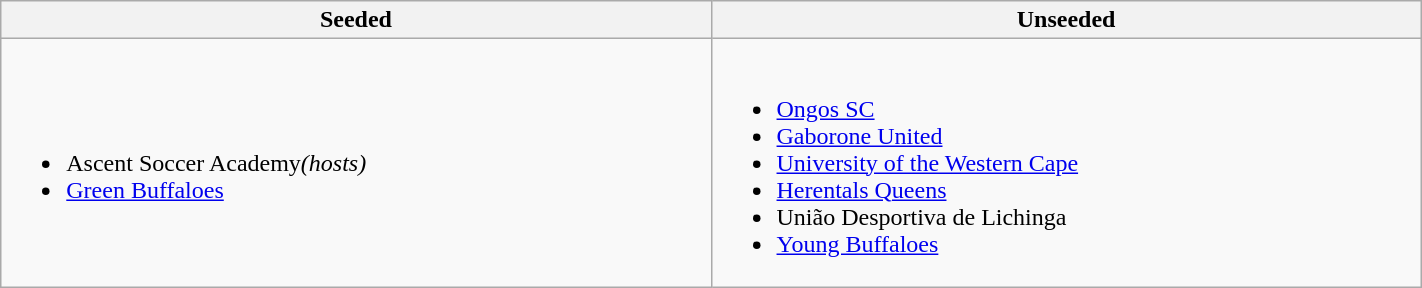<table class="wikitable" style="width:75%;">
<tr>
<th width=50%>Seeded</th>
<th width=50%>Unseeded</th>
</tr>
<tr>
<td><br><ul><li> Ascent Soccer Academy<em>(hosts)</em></li><li> <a href='#'>Green Buffaloes</a></li></ul></td>
<td><br><ul><li> <a href='#'>Ongos SC</a></li><li> <a href='#'>Gaborone United</a></li><li> <a href='#'>University of the Western Cape</a></li><li> <a href='#'>Herentals Queens</a></li><li> União Desportiva de Lichinga</li><li> <a href='#'>Young Buffaloes</a></li></ul></td>
</tr>
</table>
